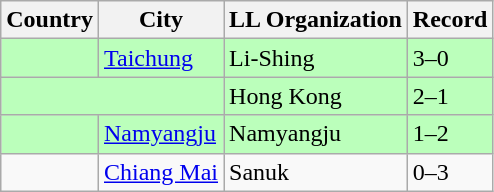<table class="wikitable">
<tr>
<th>Country</th>
<th>City</th>
<th>LL Organization</th>
<th>Record</th>
</tr>
<tr bgcolor=#bbffbb>
<td><strong></strong></td>
<td><a href='#'>Taichung</a></td>
<td>Li-Shing</td>
<td>3–0</td>
</tr>
<tr bgcolor=#bbffbb>
<td colspan="2"><strong></strong></td>
<td>Hong Kong</td>
<td>2–1</td>
</tr>
<tr bgcolor=#bbffbb>
<td><strong></strong></td>
<td><a href='#'>Namyangju</a></td>
<td>Namyangju</td>
<td>1–2</td>
</tr>
<tr>
<td><strong></strong></td>
<td><a href='#'>Chiang Mai</a></td>
<td>Sanuk</td>
<td>0–3</td>
</tr>
</table>
